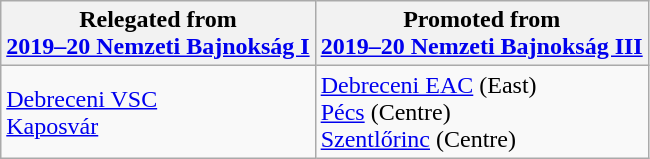<table class="wikitable">
<tr>
<th>Relegated from<br><a href='#'>2019–20 Nemzeti Bajnokság I</a></th>
<th>Promoted from<br><a href='#'>2019–20 Nemzeti Bajnokság III</a></th>
</tr>
<tr>
<td> <a href='#'>Debreceni VSC</a><br> <a href='#'>Kaposvár</a></td>
<td> <a href='#'>Debreceni EAC</a> (East)<br> <a href='#'>Pécs</a> (Centre)<br> <a href='#'>Szentlőrinc</a> (Centre)</td>
</tr>
</table>
